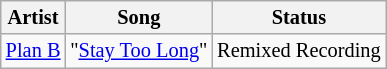<table class="wikitable" style="font-size: 85%">
<tr>
<th>Artist</th>
<th>Song</th>
<th>Status</th>
</tr>
<tr>
<td> <a href='#'>Plan B</a></td>
<td>"<a href='#'>Stay Too Long</a>"</td>
<td>Remixed Recording</td>
</tr>
</table>
